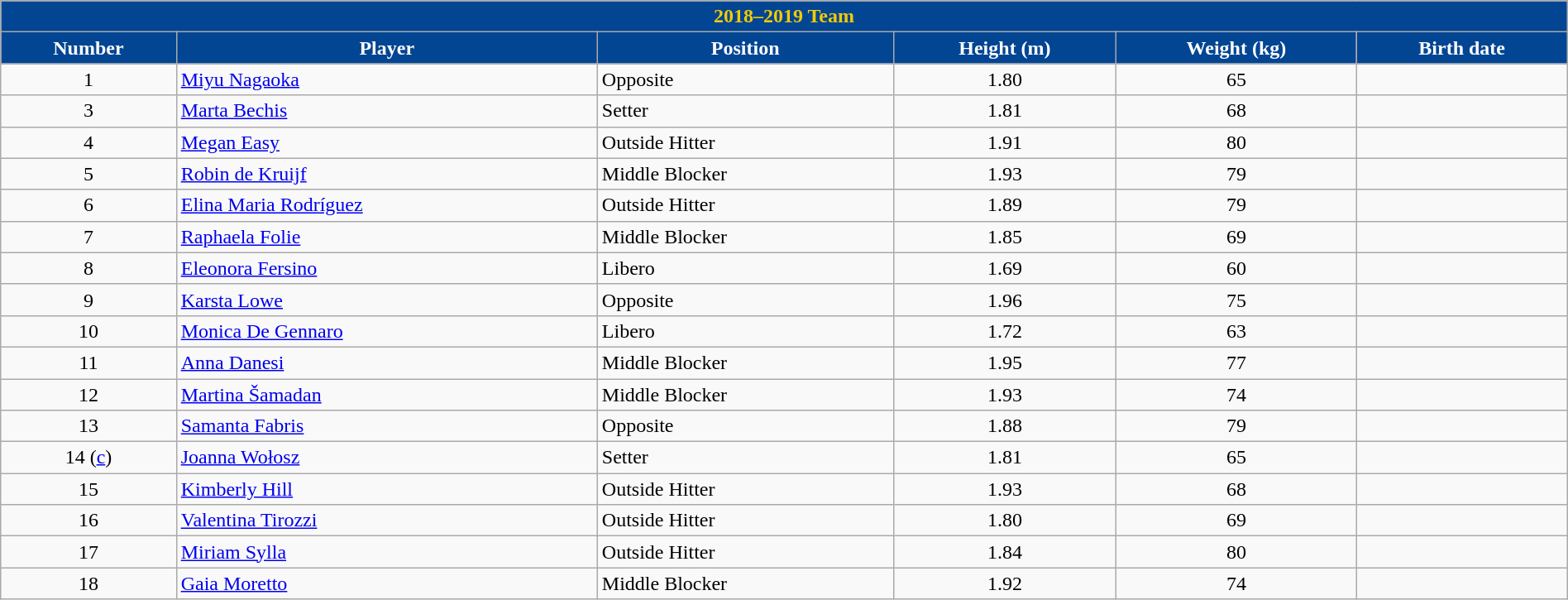<table class="wikitable" style="width:100%;">
<tr>
<th style="color:#F2CB05; background:#024593;" colspan=6><strong>2018–2019 Team</strong></th>
</tr>
<tr>
<th style="color:#ffffff; background:#024593;">Number</th>
<th style="color:#ffffff; background:#024593;">Player</th>
<th style="color:#ffffff; background:#024593;">Position</th>
<th style="color:#ffffff; background:#024593;">Height (m)</th>
<th style="color:#ffffff; background:#024593;">Weight (kg)</th>
<th style="color:#ffffff; background:#024593;">Birth date</th>
</tr>
<tr>
<td align=center>1</td>
<td> <a href='#'>Miyu Nagaoka</a></td>
<td>Opposite</td>
<td align=center>1.80</td>
<td align=center>65</td>
<td></td>
</tr>
<tr>
<td align=center>3</td>
<td> <a href='#'>Marta Bechis</a></td>
<td>Setter</td>
<td align=center>1.81</td>
<td align=center>68</td>
<td></td>
</tr>
<tr>
<td align=center>4</td>
<td> <a href='#'>Megan Easy</a></td>
<td>Outside Hitter</td>
<td align=center>1.91</td>
<td align=center>80</td>
<td></td>
</tr>
<tr>
<td align=center>5</td>
<td> <a href='#'>Robin de Kruijf</a></td>
<td>Middle Blocker</td>
<td align=center>1.93</td>
<td align=center>79</td>
<td></td>
</tr>
<tr>
<td align=center>6</td>
<td> <a href='#'>Elina Maria Rodríguez</a></td>
<td>Outside Hitter</td>
<td align=center>1.89</td>
<td align=center>79</td>
<td></td>
</tr>
<tr>
<td align=center>7</td>
<td> <a href='#'>Raphaela Folie</a></td>
<td>Middle Blocker</td>
<td align=center>1.85</td>
<td align=center>69</td>
<td></td>
</tr>
<tr>
<td align=center>8</td>
<td> <a href='#'>Eleonora Fersino</a></td>
<td>Libero</td>
<td align=center>1.69</td>
<td align=center>60</td>
<td></td>
</tr>
<tr>
<td align=center>9</td>
<td> <a href='#'>Karsta Lowe</a></td>
<td>Opposite</td>
<td align=center>1.96</td>
<td align=center>75</td>
<td></td>
</tr>
<tr>
<td align=center>10</td>
<td> <a href='#'>Monica De Gennaro</a></td>
<td>Libero</td>
<td align=center>1.72</td>
<td align=center>63</td>
<td></td>
</tr>
<tr>
<td align=center>11</td>
<td> <a href='#'>Anna Danesi</a></td>
<td>Middle Blocker</td>
<td align=center>1.95</td>
<td align=center>77</td>
<td></td>
</tr>
<tr>
<td align=center>12</td>
<td> <a href='#'>Martina Šamadan</a></td>
<td>Middle Blocker</td>
<td align=center>1.93</td>
<td align=center>74</td>
<td></td>
</tr>
<tr>
<td align=center>13</td>
<td> <a href='#'>Samanta Fabris</a></td>
<td>Opposite</td>
<td align=center>1.88</td>
<td align=center>79</td>
<td></td>
</tr>
<tr>
<td align=center>14 (<a href='#'>c</a>)</td>
<td> <a href='#'>Joanna Wołosz</a></td>
<td>Setter</td>
<td align=center>1.81</td>
<td align=center>65</td>
<td></td>
</tr>
<tr>
<td align=center>15</td>
<td> <a href='#'>Kimberly Hill</a></td>
<td>Outside Hitter</td>
<td align=center>1.93</td>
<td align=center>68</td>
<td></td>
</tr>
<tr>
<td align=center>16</td>
<td> <a href='#'>Valentina Tirozzi</a></td>
<td>Outside Hitter</td>
<td align=center>1.80</td>
<td align=center>69</td>
<td></td>
</tr>
<tr>
<td align=center>17</td>
<td> <a href='#'>Miriam Sylla</a></td>
<td>Outside Hitter</td>
<td align=center>1.84</td>
<td align=center>80</td>
<td></td>
</tr>
<tr>
<td align=center>18</td>
<td> <a href='#'>Gaia Moretto</a></td>
<td>Middle Blocker</td>
<td align=center>1.92</td>
<td align=center>74</td>
<td></td>
</tr>
</table>
